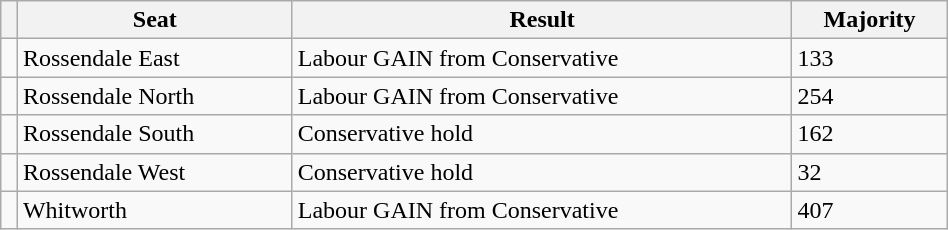<table class="wikitable" style="right; width:50%">
<tr>
<th></th>
<th>Seat</th>
<th>Result</th>
<th>Majority</th>
</tr>
<tr>
<td></td>
<td>Rossendale East</td>
<td>Labour GAIN from Conservative</td>
<td>133</td>
</tr>
<tr>
<td></td>
<td>Rossendale North</td>
<td>Labour GAIN from Conservative</td>
<td>254</td>
</tr>
<tr>
<td></td>
<td>Rossendale South</td>
<td>Conservative hold</td>
<td>162</td>
</tr>
<tr>
<td></td>
<td>Rossendale West</td>
<td>Conservative hold</td>
<td>32</td>
</tr>
<tr>
<td></td>
<td>Whitworth</td>
<td>Labour GAIN from Conservative</td>
<td>407</td>
</tr>
</table>
